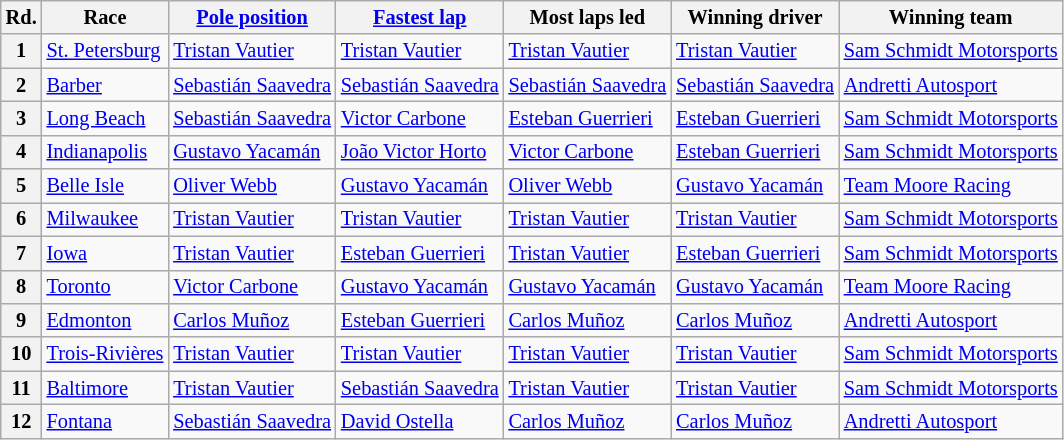<table class="wikitable sortable" style="font-size: 85%">
<tr>
<th>Rd.</th>
<th>Race</th>
<th><a href='#'>Pole position</a></th>
<th><a href='#'>Fastest lap</a></th>
<th>Most laps led</th>
<th>Winning driver</th>
<th>Winning team</th>
</tr>
<tr>
<th>1</th>
<td> <a href='#'>St. Petersburg</a></td>
<td> <a href='#'>Tristan Vautier</a></td>
<td> <a href='#'>Tristan Vautier</a></td>
<td> <a href='#'>Tristan Vautier</a></td>
<td> <a href='#'>Tristan Vautier</a></td>
<td> <a href='#'>Sam Schmidt Motorsports</a></td>
</tr>
<tr>
<th>2</th>
<td> <a href='#'>Barber</a></td>
<td> <a href='#'>Sebastián Saavedra</a></td>
<td> <a href='#'>Sebastián Saavedra</a></td>
<td> <a href='#'>Sebastián Saavedra</a></td>
<td> <a href='#'>Sebastián Saavedra</a></td>
<td> <a href='#'>Andretti Autosport</a></td>
</tr>
<tr>
<th>3</th>
<td> <a href='#'>Long Beach</a></td>
<td> <a href='#'>Sebastián Saavedra</a></td>
<td> <a href='#'>Victor Carbone</a></td>
<td> <a href='#'>Esteban Guerrieri</a></td>
<td> <a href='#'>Esteban Guerrieri</a></td>
<td> <a href='#'>Sam Schmidt Motorsports</a></td>
</tr>
<tr>
<th>4</th>
<td> <a href='#'>Indianapolis</a></td>
<td> <a href='#'>Gustavo Yacamán</a></td>
<td> <a href='#'>João Victor Horto</a></td>
<td> <a href='#'>Victor Carbone</a></td>
<td> <a href='#'>Esteban Guerrieri</a></td>
<td> <a href='#'>Sam Schmidt Motorsports</a></td>
</tr>
<tr>
<th>5</th>
<td> <a href='#'>Belle Isle</a></td>
<td> <a href='#'>Oliver Webb</a></td>
<td> <a href='#'>Gustavo Yacamán</a></td>
<td> <a href='#'>Oliver Webb</a></td>
<td> <a href='#'>Gustavo Yacamán</a></td>
<td> <a href='#'>Team Moore Racing</a></td>
</tr>
<tr>
<th>6</th>
<td> <a href='#'>Milwaukee</a></td>
<td> <a href='#'>Tristan Vautier</a></td>
<td> <a href='#'>Tristan Vautier</a></td>
<td> <a href='#'>Tristan Vautier</a></td>
<td> <a href='#'>Tristan Vautier</a></td>
<td> <a href='#'>Sam Schmidt Motorsports</a></td>
</tr>
<tr>
<th>7</th>
<td> <a href='#'>Iowa</a></td>
<td> <a href='#'>Tristan Vautier</a></td>
<td> <a href='#'>Esteban Guerrieri</a></td>
<td> <a href='#'>Tristan Vautier</a></td>
<td> <a href='#'>Esteban Guerrieri</a></td>
<td> <a href='#'>Sam Schmidt Motorsports</a></td>
</tr>
<tr>
<th>8</th>
<td> <a href='#'>Toronto</a></td>
<td> <a href='#'>Victor Carbone</a></td>
<td> <a href='#'>Gustavo Yacamán</a></td>
<td> <a href='#'>Gustavo Yacamán</a></td>
<td> <a href='#'>Gustavo Yacamán</a></td>
<td> <a href='#'>Team Moore Racing</a></td>
</tr>
<tr>
<th>9</th>
<td> <a href='#'>Edmonton</a></td>
<td> <a href='#'>Carlos Muñoz</a></td>
<td> <a href='#'>Esteban Guerrieri</a></td>
<td> <a href='#'>Carlos Muñoz</a></td>
<td> <a href='#'>Carlos Muñoz</a></td>
<td> <a href='#'>Andretti Autosport</a></td>
</tr>
<tr>
<th>10</th>
<td> <a href='#'>Trois-Rivières</a></td>
<td> <a href='#'>Tristan Vautier</a></td>
<td> <a href='#'>Tristan Vautier</a></td>
<td> <a href='#'>Tristan Vautier</a></td>
<td> <a href='#'>Tristan Vautier</a></td>
<td> <a href='#'>Sam Schmidt Motorsports</a></td>
</tr>
<tr>
<th>11</th>
<td> <a href='#'>Baltimore</a></td>
<td> <a href='#'>Tristan Vautier</a></td>
<td> <a href='#'>Sebastián Saavedra</a></td>
<td> <a href='#'>Tristan Vautier</a></td>
<td> <a href='#'>Tristan Vautier</a></td>
<td> <a href='#'>Sam Schmidt Motorsports</a></td>
</tr>
<tr>
<th>12</th>
<td> <a href='#'>Fontana</a></td>
<td> <a href='#'>Sebastián Saavedra</a></td>
<td> <a href='#'>David Ostella</a></td>
<td> <a href='#'>Carlos Muñoz</a></td>
<td> <a href='#'>Carlos Muñoz</a></td>
<td> <a href='#'>Andretti Autosport</a></td>
</tr>
</table>
